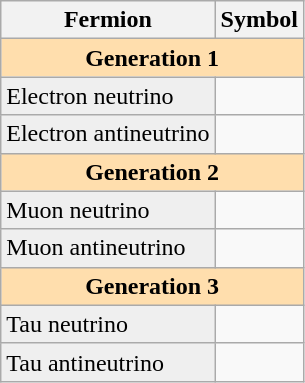<table class="wikitable floatright">
<tr>
<th>Fermion</th>
<th>Symbol</th>
</tr>
<tr>
<th colspan="2" style="background:#ffdead;">Generation 1</th>
</tr>
<tr>
<td style="background:#efefef;">Electron neutrino</td>
<td style="text-align:center;"></td>
</tr>
<tr>
<td style="background:#efefef;">Electron antineutrino</td>
<td style="text-align:center;"></td>
</tr>
<tr>
<th colspan="3" style="background:#ffdead;">Generation 2</th>
</tr>
<tr>
<td style="background:#efefef;">Muon neutrino</td>
<td style="text-align:center;"></td>
</tr>
<tr>
<td style="background:#efefef;">Muon antineutrino</td>
<td style="text-align:center;"></td>
</tr>
<tr>
<th colspan="3" style="background:#ffdead;">Generation 3</th>
</tr>
<tr>
<td style="background:#efefef;">Tau neutrino</td>
<td style="text-align:center;"></td>
</tr>
<tr>
<td style="background:#efefef;">Tau antineutrino</td>
<td style="text-align:center;"></td>
</tr>
</table>
